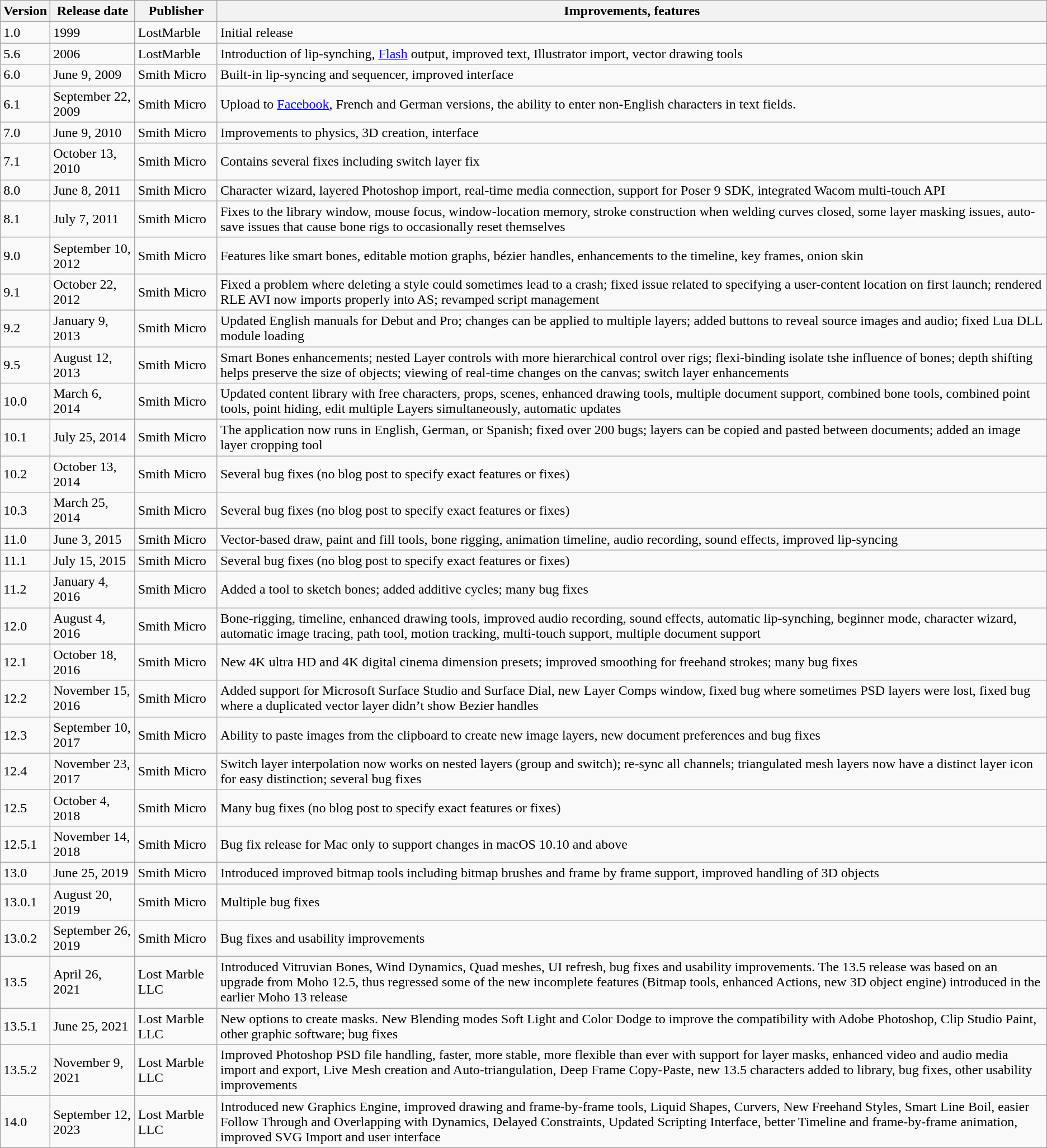<table class="wikitable">
<tr>
<th>Version</th>
<th>Release date</th>
<th>Publisher</th>
<th>Improvements, features</th>
</tr>
<tr>
<td>1.0</td>
<td>1999</td>
<td>LostMarble</td>
<td>Initial release</td>
</tr>
<tr>
<td>5.6</td>
<td>2006</td>
<td>LostMarble</td>
<td>Introduction of lip-synching, <a href='#'>Flash</a> output, improved text, Illustrator import, vector drawing tools</td>
</tr>
<tr>
<td>6.0</td>
<td>June 9, 2009</td>
<td>Smith Micro</td>
<td>Built-in lip-syncing and sequencer, improved interface</td>
</tr>
<tr>
<td>6.1</td>
<td>September 22, 2009</td>
<td>Smith Micro</td>
<td>Upload to <a href='#'>Facebook</a>, French and German versions, the ability to enter non-English characters in text fields.</td>
</tr>
<tr>
<td>7.0</td>
<td>June 9, 2010</td>
<td>Smith Micro</td>
<td>Improvements to physics, 3D creation, interface</td>
</tr>
<tr>
<td>7.1</td>
<td>October 13, 2010</td>
<td>Smith Micro</td>
<td>Contains several fixes including switch layer fix</td>
</tr>
<tr>
<td>8.0</td>
<td>June 8, 2011</td>
<td>Smith Micro</td>
<td>Character wizard, layered Photoshop import, real-time media connection, support for Poser 9 SDK, integrated Wacom multi-touch API</td>
</tr>
<tr>
<td>8.1</td>
<td>July 7, 2011</td>
<td>Smith Micro</td>
<td>Fixes to the library window, mouse focus, window-location memory, stroke construction when welding curves closed, some layer masking issues, auto-save issues that cause bone rigs to occasionally reset themselves</td>
</tr>
<tr>
<td>9.0</td>
<td>September 10, 2012</td>
<td>Smith Micro</td>
<td>Features like smart bones, editable motion graphs, bézier handles, enhancements to the timeline, key frames, onion skin</td>
</tr>
<tr>
<td>9.1</td>
<td>October 22, 2012</td>
<td>Smith Micro</td>
<td>Fixed a problem where deleting a style could sometimes lead to a crash; fixed issue related to specifying a user-content location on first launch; rendered RLE AVI now imports properly into AS; revamped script management</td>
</tr>
<tr>
<td>9.2</td>
<td>January 9, 2013</td>
<td>Smith Micro</td>
<td>Updated English manuals for Debut and Pro; changes can be applied to multiple layers; added buttons to reveal source images and audio; fixed Lua DLL module loading</td>
</tr>
<tr>
<td>9.5</td>
<td>August 12, 2013</td>
<td>Smith Micro</td>
<td>Smart Bones enhancements; nested Layer controls with more hierarchical control over rigs; flexi-binding isolate tshe influence of bones; depth shifting helps preserve the size of objects; viewing of real-time changes on the canvas; switch layer enhancements</td>
</tr>
<tr>
<td>10.0</td>
<td>March 6, 2014</td>
<td>Smith Micro</td>
<td>Updated content library with free characters, props, scenes, enhanced drawing tools, multiple document support, combined bone tools, combined point tools, point hiding, edit multiple Layers simultaneously, automatic updates</td>
</tr>
<tr>
<td>10.1</td>
<td>July 25, 2014</td>
<td>Smith Micro</td>
<td>The application now runs in English, German, or Spanish; fixed over 200 bugs; layers can be copied and pasted between documents; added an image layer cropping tool</td>
</tr>
<tr>
<td>10.2</td>
<td>October 13, 2014</td>
<td>Smith Micro</td>
<td>Several bug fixes (no blog post to specify exact features or fixes)</td>
</tr>
<tr>
<td>10.3</td>
<td>March 25, 2014</td>
<td>Smith Micro</td>
<td>Several bug fixes (no blog post to specify exact features or fixes)</td>
</tr>
<tr>
<td>11.0</td>
<td>June 3, 2015</td>
<td>Smith Micro</td>
<td>Vector-based draw, paint and fill tools, bone rigging, animation timeline, audio recording, sound effects, improved lip-syncing</td>
</tr>
<tr>
<td>11.1</td>
<td>July 15, 2015</td>
<td>Smith Micro</td>
<td>Several bug fixes (no blog post to specify exact features or fixes)</td>
</tr>
<tr>
<td>11.2</td>
<td>January 4, 2016</td>
<td>Smith Micro</td>
<td>Added a tool to sketch bones; added additive cycles; many bug fixes</td>
</tr>
<tr>
<td>12.0</td>
<td>August 4, 2016</td>
<td>Smith Micro</td>
<td>Bone-rigging, timeline, enhanced drawing tools, improved audio recording, sound effects, automatic lip-synching, beginner mode, character wizard, automatic image tracing, path tool, motion tracking, multi-touch support, multiple document support</td>
</tr>
<tr>
<td>12.1</td>
<td>October 18, 2016</td>
<td>Smith Micro</td>
<td>New 4K ultra HD and 4K digital cinema dimension presets; improved smoothing for freehand strokes; many bug fixes</td>
</tr>
<tr>
<td>12.2</td>
<td>November 15, 2016</td>
<td>Smith Micro</td>
<td>Added support for Microsoft Surface Studio and Surface Dial, new Layer Comps window, fixed bug where sometimes PSD layers were lost, fixed bug where a duplicated vector layer didn’t show Bezier handles</td>
</tr>
<tr>
<td>12.3</td>
<td>September 10, 2017</td>
<td>Smith Micro</td>
<td>Ability to paste images from the clipboard to create new image layers, new document preferences and bug fixes</td>
</tr>
<tr>
<td>12.4</td>
<td>November 23, 2017</td>
<td>Smith Micro</td>
<td>Switch layer interpolation now works on nested layers (group and switch); re-sync all channels; triangulated mesh layers now have a distinct layer icon for easy distinction; several bug fixes</td>
</tr>
<tr>
<td>12.5</td>
<td>October 4, 2018</td>
<td>Smith Micro</td>
<td>Many bug fixes (no blog post to specify exact features or fixes)</td>
</tr>
<tr>
<td>12.5.1</td>
<td>November 14, 2018</td>
<td>Smith Micro</td>
<td>Bug fix release for Mac only to support changes in macOS 10.10 and above</td>
</tr>
<tr>
<td>13.0</td>
<td>June 25, 2019</td>
<td>Smith Micro</td>
<td>Introduced improved bitmap tools including bitmap brushes and frame by frame support, improved handling of 3D objects</td>
</tr>
<tr>
<td>13.0.1</td>
<td>August 20, 2019</td>
<td>Smith Micro</td>
<td>Multiple bug fixes</td>
</tr>
<tr>
<td>13.0.2</td>
<td>September 26, 2019</td>
<td>Smith Micro</td>
<td>Bug fixes and usability improvements</td>
</tr>
<tr>
<td>13.5</td>
<td>April 26, 2021</td>
<td>Lost Marble LLC</td>
<td>Introduced Vitruvian Bones, Wind Dynamics, Quad meshes, UI refresh, bug fixes and usability improvements. The 13.5 release was based on an upgrade from Moho 12.5, thus regressed some of the new incomplete features (Bitmap tools, enhanced Actions, new 3D object engine) introduced in the earlier Moho 13 release</td>
</tr>
<tr>
<td>13.5.1</td>
<td>June 25, 2021</td>
<td>Lost Marble LLC</td>
<td>New options to create masks. New Blending modes Soft Light and Color Dodge to improve the compatibility with Adobe Photoshop, Clip Studio Paint, other graphic software; bug fixes</td>
</tr>
<tr>
<td>13.5.2</td>
<td>November 9, 2021</td>
<td>Lost Marble LLC</td>
<td>Improved Photoshop PSD file handling, faster, more stable, more flexible than ever with support for layer masks, enhanced video and audio media import and export, Live Mesh creation and Auto-triangulation, Deep Frame Copy-Paste, new 13.5 characters added to library, bug fixes, other usability improvements</td>
</tr>
<tr>
<td>14.0</td>
<td>September 12, 2023</td>
<td>Lost Marble LLC</td>
<td>Introduced new Graphics Engine, improved drawing and frame-by-frame tools, Liquid Shapes, Curvers, New Freehand Styles, Smart Line Boil, easier Follow Through and Overlapping with Dynamics, Delayed Constraints, Updated Scripting Interface, better Timeline and frame-by-frame animation, improved SVG Import and user interface</td>
</tr>
</table>
